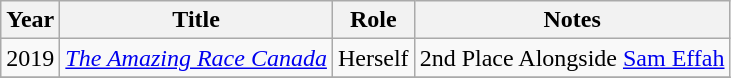<table class="wikitable sortable" summary="List of Television appearances and roles">
<tr>
<th>Year</th>
<th>Title</th>
<th>Role</th>
<th class="unsortable">Notes</th>
</tr>
<tr>
<td>2019</td>
<td><em><a href='#'>The Amazing Race Canada</a></em></td>
<td>Herself</td>
<td>2nd Place Alongside <a href='#'>Sam Effah</a></td>
</tr>
<tr>
</tr>
</table>
